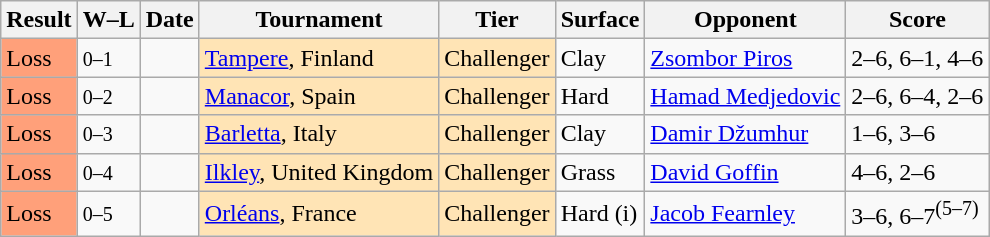<table class="sortable wikitable">
<tr>
<th>Result</th>
<th class="unsortable">W–L</th>
<th>Date</th>
<th>Tournament</th>
<th>Tier</th>
<th>Surface</th>
<th>Opponent</th>
<th class="unsortable">Score</th>
</tr>
<tr>
<td bgcolor=FFA07A>Loss</td>
<td><small>0–1</small></td>
<td><a href='#'></a></td>
<td style="background:moccasin;"><a href='#'>Tampere</a>, Finland</td>
<td style="background:moccasin;">Challenger</td>
<td>Clay</td>
<td> <a href='#'>Zsombor Piros</a></td>
<td>2–6, 6–1, 4–6</td>
</tr>
<tr>
<td bgcolor=FFA07A>Loss</td>
<td><small>0–2</small></td>
<td><a href='#'></a></td>
<td style="background:moccasin;"><a href='#'>Manacor</a>, Spain</td>
<td style="background:moccasin;">Challenger</td>
<td>Hard</td>
<td> <a href='#'>Hamad Medjedovic</a></td>
<td>2–6, 6–4, 2–6</td>
</tr>
<tr>
<td bgcolor=FFA07A>Loss</td>
<td><small>0–3</small></td>
<td><a href='#'></a></td>
<td style="background:moccasin;"><a href='#'>Barletta</a>, Italy</td>
<td style="background:moccasin;">Challenger</td>
<td>Clay</td>
<td> <a href='#'>Damir Džumhur</a></td>
<td>1–6, 3–6</td>
</tr>
<tr>
<td bgcolor=FFA07A>Loss</td>
<td><small>0–4</small></td>
<td><a href='#'></a></td>
<td style="background:moccasin;"><a href='#'>Ilkley</a>, United Kingdom</td>
<td style="background:moccasin;">Challenger</td>
<td>Grass</td>
<td> <a href='#'>David Goffin</a></td>
<td>4–6, 2–6</td>
</tr>
<tr>
<td bgcolor=FFA07A>Loss</td>
<td><small>0–5</small></td>
<td><a href='#'></a></td>
<td style="background:moccasin;"><a href='#'>Orléans</a>, France</td>
<td style="background:moccasin;">Challenger</td>
<td>Hard (i)</td>
<td> <a href='#'>Jacob Fearnley</a></td>
<td>3–6, 6–7<sup>(5–7)</sup></td>
</tr>
</table>
